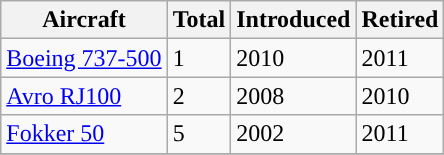<table class="wikitable">
<tr>
<th>Aircraft</th>
<th>Total</th>
<th>Introduced</th>
<th>Retired</th>
</tr>
<tr>
<td><a href='#'>Boeing 737-500</a></td>
<td>1</td>
<td>2010</td>
<td>2011</td>
</tr>
<tr>
<td><a href='#'>Avro RJ100</a></td>
<td>2</td>
<td>2008</td>
<td>2010</td>
</tr>
<tr>
<td><a href='#'>Fokker 50</a></td>
<td>5</td>
<td>2002</td>
<td>2011</td>
</tr>
<tr>
</tr>
</table>
